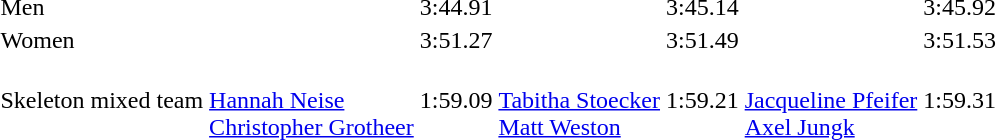<table>
<tr>
<td>Men<br></td>
<td></td>
<td>3:44.91</td>
<td></td>
<td>3:45.14</td>
<td></td>
<td>3:45.92</td>
</tr>
<tr>
<td>Women<br></td>
<td></td>
<td>3:51.27</td>
<td></td>
<td>3:51.49</td>
<td></td>
<td>3:51.53</td>
</tr>
<tr>
<td>Skeleton mixed team<br></td>
<td><br><a href='#'>Hannah Neise</a><br><a href='#'>Christopher Grotheer</a></td>
<td>1:59.09</td>
<td><br><a href='#'>Tabitha Stoecker</a><br><a href='#'>Matt Weston</a></td>
<td>1:59.21</td>
<td><br><a href='#'>Jacqueline Pfeifer</a><br><a href='#'>Axel Jungk</a></td>
<td>1:59.31</td>
</tr>
</table>
